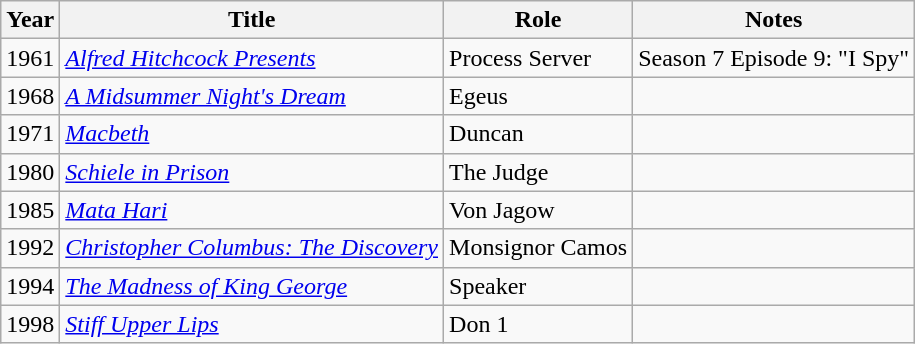<table class="wikitable">
<tr>
<th>Year</th>
<th>Title</th>
<th>Role</th>
<th>Notes</th>
</tr>
<tr>
<td>1961</td>
<td><em><a href='#'>Alfred Hitchcock Presents</a></em></td>
<td>Process Server</td>
<td>Season 7 Episode 9: "I Spy"</td>
</tr>
<tr>
<td>1968</td>
<td><em><a href='#'>A Midsummer Night's Dream</a></em></td>
<td>Egeus</td>
<td></td>
</tr>
<tr>
<td>1971</td>
<td><em><a href='#'>Macbeth</a></em></td>
<td>Duncan</td>
<td></td>
</tr>
<tr>
<td>1980</td>
<td><em><a href='#'>Schiele in Prison</a></em></td>
<td>The Judge</td>
<td></td>
</tr>
<tr>
<td>1985</td>
<td><em><a href='#'>Mata Hari</a></em></td>
<td>Von Jagow</td>
<td></td>
</tr>
<tr>
<td>1992</td>
<td><em><a href='#'>Christopher Columbus: The Discovery</a></em></td>
<td>Monsignor Camos</td>
<td></td>
</tr>
<tr>
<td>1994</td>
<td><em><a href='#'>The Madness of King George</a></em></td>
<td>Speaker</td>
<td></td>
</tr>
<tr>
<td>1998</td>
<td><em><a href='#'>Stiff Upper Lips</a></em></td>
<td>Don 1</td>
<td></td>
</tr>
</table>
